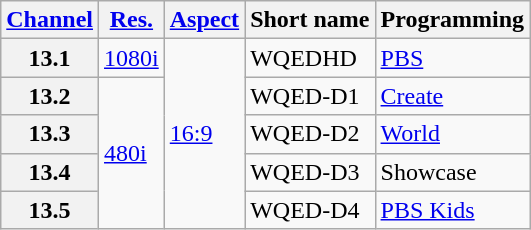<table class="wikitable">
<tr>
<th><a href='#'>Channel</a></th>
<th><a href='#'>Res.</a></th>
<th><a href='#'>Aspect</a></th>
<th>Short name</th>
<th>Programming</th>
</tr>
<tr>
<th scope = "row">13.1</th>
<td><a href='#'>1080i</a></td>
<td rowspan=5><a href='#'>16:9</a></td>
<td>WQEDHD</td>
<td><a href='#'>PBS</a></td>
</tr>
<tr>
<th scope = "row">13.2</th>
<td rowspan=4><a href='#'>480i</a></td>
<td>WQED-D1</td>
<td><a href='#'>Create</a></td>
</tr>
<tr>
<th scope = "row">13.3</th>
<td>WQED-D2</td>
<td><a href='#'>World</a></td>
</tr>
<tr>
<th scope = "row">13.4</th>
<td>WQED-D3</td>
<td>Showcase</td>
</tr>
<tr>
<th scope = "row">13.5</th>
<td>WQED-D4</td>
<td><a href='#'>PBS Kids</a></td>
</tr>
</table>
